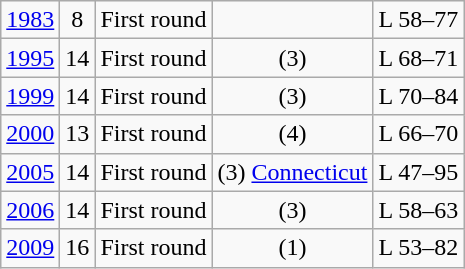<table class="wikitable" style="text-align:center;">
<tr>
<td><a href='#'>1983</a></td>
<td>8</td>
<td>First round</td>
<td></td>
<td>L 58–77</td>
</tr>
<tr>
<td><a href='#'>1995</a></td>
<td>14</td>
<td>First round</td>
<td>(3) </td>
<td>L 68–71</td>
</tr>
<tr>
<td><a href='#'>1999</a></td>
<td>14</td>
<td>First round</td>
<td>(3) </td>
<td>L 70–84</td>
</tr>
<tr>
<td><a href='#'>2000</a></td>
<td>13</td>
<td>First round</td>
<td>(4) </td>
<td>L 66–70</td>
</tr>
<tr>
<td><a href='#'>2005</a></td>
<td>14</td>
<td>First round</td>
<td>(3) <a href='#'>Connecticut</a></td>
<td>L 47–95</td>
</tr>
<tr>
<td><a href='#'>2006</a></td>
<td>14</td>
<td>First round</td>
<td>(3) </td>
<td>L 58–63</td>
</tr>
<tr>
<td><a href='#'>2009</a></td>
<td>16</td>
<td>First round</td>
<td>(1) </td>
<td>L 53–82</td>
</tr>
</table>
